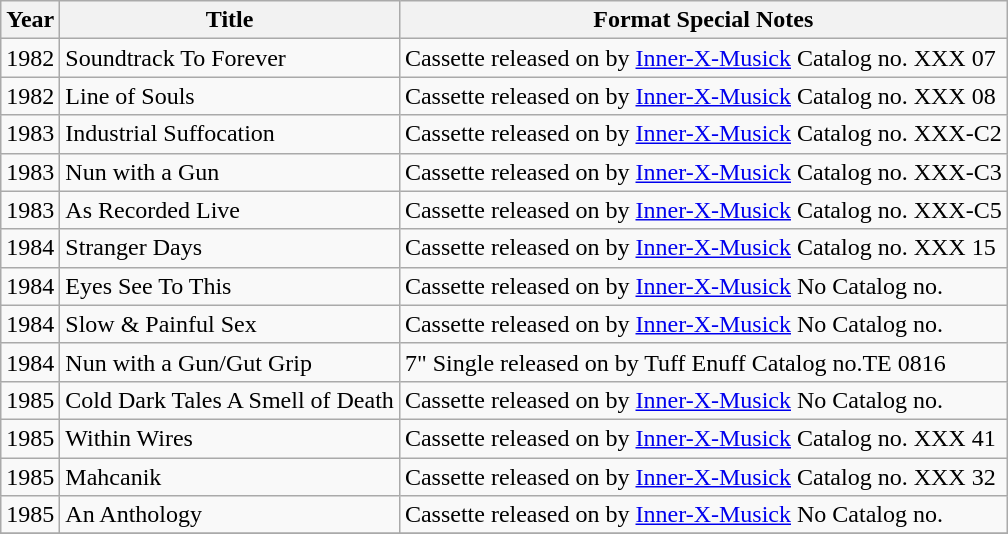<table class="wikitable">
<tr>
<th>Year</th>
<th>Title</th>
<th>Format Special Notes</th>
</tr>
<tr>
<td>1982</td>
<td>Soundtrack To Forever</td>
<td>Cassette released on by <a href='#'>Inner-X-Musick</a> Catalog no. XXX 07</td>
</tr>
<tr>
<td>1982</td>
<td>Line of Souls</td>
<td>Cassette released on by <a href='#'>Inner-X-Musick</a> Catalog no. XXX 08</td>
</tr>
<tr>
<td>1983</td>
<td>Industrial Suffocation</td>
<td>Cassette released on by <a href='#'>Inner-X-Musick</a> Catalog no. XXX-C2</td>
</tr>
<tr>
<td>1983</td>
<td>Nun with a Gun</td>
<td>Cassette released on by <a href='#'>Inner-X-Musick</a> Catalog no. XXX-C3</td>
</tr>
<tr>
<td>1983</td>
<td>As Recorded Live</td>
<td>Cassette released on by <a href='#'>Inner-X-Musick</a> Catalog no. XXX-C5</td>
</tr>
<tr>
<td>1984</td>
<td>Stranger Days</td>
<td>Cassette released on by <a href='#'>Inner-X-Musick</a> Catalog no. XXX 15</td>
</tr>
<tr>
<td>1984</td>
<td>Eyes See To This</td>
<td>Cassette released on by <a href='#'>Inner-X-Musick</a> No Catalog no.</td>
</tr>
<tr>
<td>1984</td>
<td>Slow & Painful Sex</td>
<td>Cassette released on by <a href='#'>Inner-X-Musick</a> No Catalog no.</td>
</tr>
<tr>
<td>1984</td>
<td>Nun with a Gun/Gut Grip</td>
<td>7" Single released on by Tuff Enuff Catalog no.TE 0816</td>
</tr>
<tr>
<td>1985</td>
<td>Cold Dark Tales A Smell of Death</td>
<td>Cassette released on by <a href='#'>Inner-X-Musick</a> No Catalog no.</td>
</tr>
<tr>
<td>1985</td>
<td>Within Wires</td>
<td>Cassette released on by <a href='#'>Inner-X-Musick</a> Catalog no. XXX 41</td>
</tr>
<tr>
<td>1985</td>
<td>Mahcanik</td>
<td>Cassette released on by <a href='#'>Inner-X-Musick</a> Catalog no. XXX 32</td>
</tr>
<tr>
<td>1985</td>
<td>An Anthology</td>
<td>Cassette released on by <a href='#'>Inner-X-Musick</a> No Catalog no.</td>
</tr>
<tr>
</tr>
</table>
